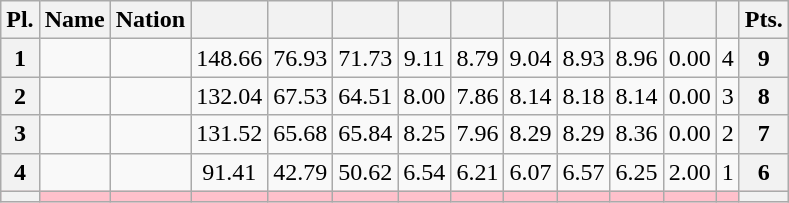<table class="wikitable sortable" style="text-align:center">
<tr>
<th>Pl.</th>
<th>Name</th>
<th>Nation</th>
<th></th>
<th></th>
<th></th>
<th></th>
<th></th>
<th></th>
<th></th>
<th></th>
<th></th>
<th></th>
<th>Pts.</th>
</tr>
<tr>
<th>1</th>
<td align="left"></td>
<td align="left"></td>
<td>148.66</td>
<td>76.93</td>
<td>71.73</td>
<td>9.11</td>
<td>8.79</td>
<td>9.04</td>
<td>8.93</td>
<td>8.96</td>
<td>0.00</td>
<td>4</td>
<th>9</th>
</tr>
<tr>
<th>2</th>
<td align="left"></td>
<td align="left"></td>
<td>132.04</td>
<td>67.53</td>
<td>64.51</td>
<td>8.00</td>
<td>7.86</td>
<td>8.14</td>
<td>8.18</td>
<td>8.14</td>
<td>0.00</td>
<td>3</td>
<th>8</th>
</tr>
<tr>
<th>3</th>
<td align="left"></td>
<td align="left"></td>
<td>131.52</td>
<td>65.68</td>
<td>65.84</td>
<td>8.25</td>
<td>7.96</td>
<td>8.29</td>
<td>8.29</td>
<td>8.36</td>
<td>0.00</td>
<td>2</td>
<th>7</th>
</tr>
<tr>
<th>4</th>
<td align="left"></td>
<td align="left"></td>
<td>91.41</td>
<td>42.79</td>
<td>50.62</td>
<td>6.54</td>
<td>6.21</td>
<td>6.07</td>
<td>6.57</td>
<td>6.25</td>
<td>2.00</td>
<td>1</td>
<th>6</th>
</tr>
<tr bgcolor=pink>
<th></th>
<td align="left"></td>
<td align="left"></td>
<td></td>
<td></td>
<td></td>
<td></td>
<td></td>
<td></td>
<td></td>
<td></td>
<td></td>
<td></td>
<th></th>
</tr>
</table>
